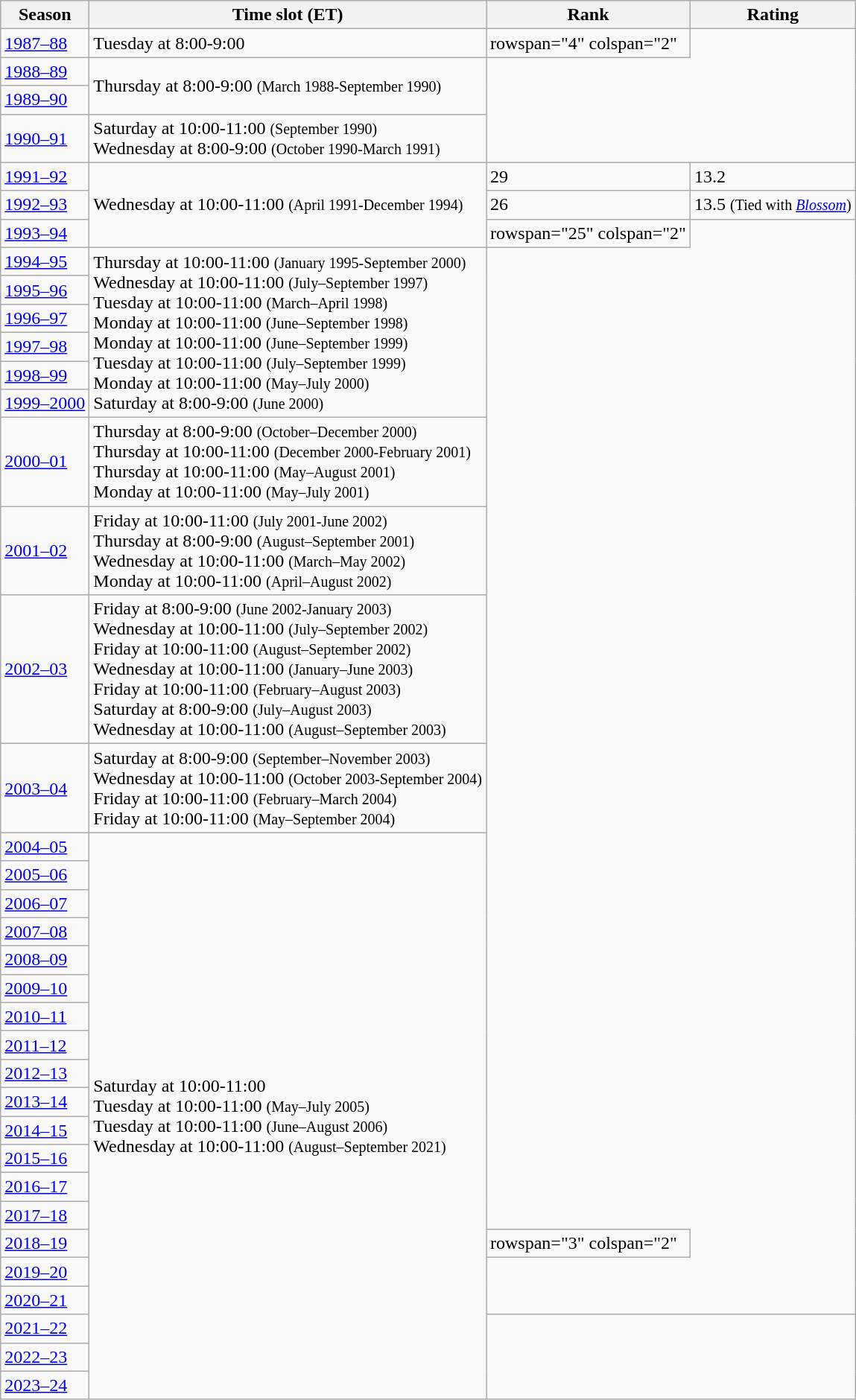<table class="wikitable">
<tr>
<th>Season</th>
<th>Time slot (ET)</th>
<th>Rank</th>
<th>Rating</th>
</tr>
<tr>
<td><a href='#'>1987–88</a></td>
<td>Tuesday at 8:00-9:00</td>
<td>rowspan="4" colspan="2" </td>
</tr>
<tr>
<td><a href='#'>1988–89</a></td>
<td rowspan="2">Thursday at 8:00-9:00 <small>(March 1988-September 1990)</small></td>
</tr>
<tr>
<td><a href='#'>1989–90</a></td>
</tr>
<tr>
<td><a href='#'>1990–91</a></td>
<td>Saturday at 10:00-11:00 <small>(September 1990)</small><br>Wednesday at 8:00-9:00 <small>(October 1990-March 1991)</small></td>
</tr>
<tr>
<td><a href='#'>1991–92</a></td>
<td rowspan="3">Wednesday at 10:00-11:00 <small>(April 1991-December 1994)</small></td>
<td>29</td>
<td>13.2</td>
</tr>
<tr>
<td><a href='#'>1992–93</a></td>
<td>26</td>
<td>13.5 <small>(Tied with <em><a href='#'>Blossom</a></em>)</small></td>
</tr>
<tr>
<td><a href='#'>1993–94</a></td>
<td>rowspan="25" colspan="2" </td>
</tr>
<tr>
<td><a href='#'>1994–95</a></td>
<td rowspan="6">Thursday at 10:00-11:00 <small>(January 1995-September 2000)</small><br>Wednesday at 10:00-11:00 <small>(July–September 1997)</small><br>Tuesday at 10:00-11:00 <small>(March–April 1998)</small><br>Monday at 10:00-11:00 <small>(June–September 1998)</small><br>Monday at 10:00-11:00 <small>(June–September 1999)</small><br>Tuesday at 10:00-11:00 <small>(July–September 1999)</small><br>Monday at 10:00-11:00 <small>(May–July 2000)</small><br>Saturday at 8:00-9:00 <small>(June 2000)</small></td>
</tr>
<tr>
<td><a href='#'>1995–96</a></td>
</tr>
<tr>
<td><a href='#'>1996–97</a></td>
</tr>
<tr>
<td><a href='#'>1997–98</a></td>
</tr>
<tr>
<td><a href='#'>1998–99</a></td>
</tr>
<tr>
<td><a href='#'>1999–2000</a></td>
</tr>
<tr>
<td><a href='#'>2000–01</a></td>
<td>Thursday at 8:00-9:00 <small>(October–December 2000)</small><br>Thursday at 10:00-11:00 <small>(December 2000-February 2001)</small><br>Thursday at 10:00-11:00 <small>(May–August 2001)</small><br>Monday at 10:00-11:00 <small>(May–July 2001)</small></td>
</tr>
<tr>
<td><a href='#'>2001–02</a></td>
<td>Friday at 10:00-11:00 <small>(July 2001-June 2002)</small><br>Thursday at 8:00-9:00 <small>(August–September 2001)</small><br>Wednesday at 10:00-11:00 <small>(March–May 2002)</small><br>Monday at 10:00-11:00 <small>(April–August 2002)</small></td>
</tr>
<tr>
<td><a href='#'>2002–03</a></td>
<td>Friday at 8:00-9:00 <small>(June 2002-January 2003)</small><br>Wednesday at 10:00-11:00 <small>(July–September 2002)</small><br>Friday at 10:00-11:00 <small>(August–September 2002)</small><br>Wednesday at 10:00-11:00 <small>(January–June 2003)</small><br>Friday at 10:00-11:00 <small>(February–August 2003)</small><br>Saturday at 8:00-9:00 <small>(July–August 2003)</small><br>Wednesday at 10:00-11:00 <small>(August–September 2003)</small></td>
</tr>
<tr>
<td><a href='#'>2003–04</a></td>
<td>Saturday at 8:00-9:00 <small>(September–November 2003)</small><br>Wednesday at 10:00-11:00 <small>(October 2003-September 2004)</small><br>Friday at 10:00-11:00 <small>(February–March 2004)</small><br>Friday at 10:00-11:00 <small>(May–September 2004)</small></td>
</tr>
<tr>
<td><a href='#'>2004–05</a></td>
<td rowspan="20">Saturday at 10:00-11:00<br>Tuesday at 10:00-11:00 <small>(May–July 2005)</small><br>Tuesday at 10:00-11:00 <small>(June–August 2006)</small><br>Wednesday at 10:00-11:00 <small>(August–September 2021)</small></td>
</tr>
<tr>
<td><a href='#'>2005–06</a></td>
</tr>
<tr>
<td><a href='#'>2006–07</a></td>
</tr>
<tr>
<td><a href='#'>2007–08</a></td>
</tr>
<tr>
<td><a href='#'>2008–09</a></td>
</tr>
<tr>
<td><a href='#'>2009–10</a></td>
</tr>
<tr>
<td><a href='#'>2010–11</a></td>
</tr>
<tr>
<td><a href='#'>2011–12</a></td>
</tr>
<tr>
<td><a href='#'>2012–13</a></td>
</tr>
<tr>
<td><a href='#'>2013–14</a></td>
</tr>
<tr>
<td><a href='#'>2014–15</a></td>
</tr>
<tr>
<td><a href='#'>2015–16</a></td>
</tr>
<tr>
<td><a href='#'>2016–17</a></td>
</tr>
<tr>
<td><a href='#'>2017–18</a></td>
</tr>
<tr>
<td><a href='#'>2018–19</a></td>
<td>rowspan="3" colspan="2" </td>
</tr>
<tr>
<td><a href='#'>2019–20</a></td>
</tr>
<tr>
<td><a href='#'>2020–21</a></td>
</tr>
<tr>
<td><a href='#'>2021–22</a></td>
<td colspan="2" rowspan="3"></td>
</tr>
<tr>
<td><a href='#'>2022–23</a></td>
</tr>
<tr>
<td><a href='#'>2023–24</a></td>
</tr>
</table>
